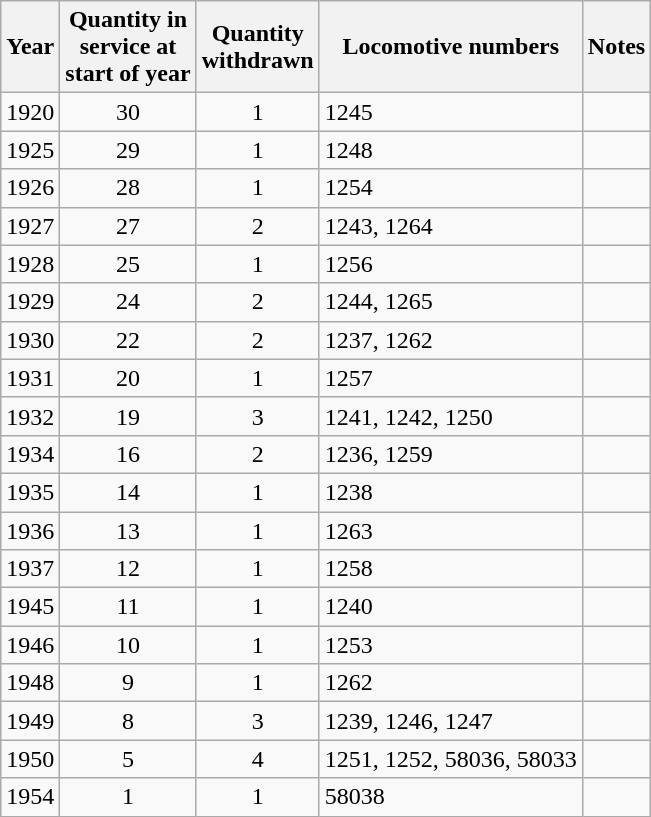<table class="wikitable" style=text-align:center>
<tr>
<th>Year</th>
<th>Quantity in<br>service at<br>start of year</th>
<th>Quantity<br>withdrawn</th>
<th>Locomotive numbers</th>
<th>Notes</th>
</tr>
<tr>
<td>1920</td>
<td>30</td>
<td>1</td>
<td align=left>1245</td>
<td align=left></td>
</tr>
<tr>
<td>1925</td>
<td>29</td>
<td>1</td>
<td align=left>1248</td>
<td align=left></td>
</tr>
<tr>
<td>1926</td>
<td>28</td>
<td>1</td>
<td align=left>1254</td>
<td align=left></td>
</tr>
<tr>
<td>1927</td>
<td>27</td>
<td>2</td>
<td align=left>1243, 1264</td>
<td align=left></td>
</tr>
<tr>
<td>1928</td>
<td>25</td>
<td>1</td>
<td align=left>1256</td>
<td align=left></td>
</tr>
<tr>
<td>1929</td>
<td>24</td>
<td>2</td>
<td align=left>1244, 1265</td>
<td align=left></td>
</tr>
<tr>
<td>1930</td>
<td>22</td>
<td>2</td>
<td align=left>1237, 1262</td>
<td align=left></td>
</tr>
<tr>
<td>1931</td>
<td>20</td>
<td>1</td>
<td align=left>1257</td>
<td align=left></td>
</tr>
<tr>
<td>1932</td>
<td>19</td>
<td>3</td>
<td align=left>1241, 1242, 1250</td>
<td align=left></td>
</tr>
<tr>
<td>1934</td>
<td>16</td>
<td>2</td>
<td align=left>1236, 1259</td>
<td align=left></td>
</tr>
<tr>
<td>1935</td>
<td>14</td>
<td>1</td>
<td align=left>1238</td>
<td align=left></td>
</tr>
<tr>
<td>1936</td>
<td>13</td>
<td>1</td>
<td align=left>1263</td>
<td align=left></td>
</tr>
<tr>
<td>1937</td>
<td>12</td>
<td>1</td>
<td align=left>1258</td>
<td align=left></td>
</tr>
<tr>
<td>1945</td>
<td>11</td>
<td>1</td>
<td align=left>1240</td>
<td align=left></td>
</tr>
<tr>
<td>1946</td>
<td>10</td>
<td>1</td>
<td align=left>1253</td>
<td align=left></td>
</tr>
<tr>
<td>1948</td>
<td>9</td>
<td>1</td>
<td align=left>1262</td>
<td align=left></td>
</tr>
<tr>
<td>1949</td>
<td>8</td>
<td>3</td>
<td align=left>1239, 1246, 1247</td>
<td align=left></td>
</tr>
<tr>
<td>1950</td>
<td>5</td>
<td>4</td>
<td align=left>1251, 1252, 58036, 58033</td>
<td align=left></td>
</tr>
<tr>
<td>1954</td>
<td>1</td>
<td>1</td>
<td align=left>58038</td>
<td align=left></td>
</tr>
</table>
